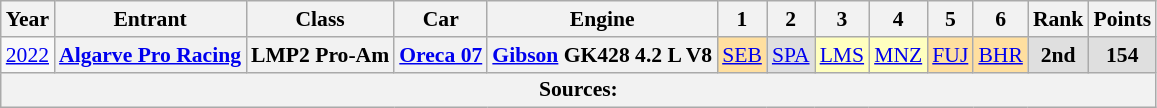<table class="wikitable" style="text-align:center; font-size:90%">
<tr>
<th>Year</th>
<th>Entrant</th>
<th>Class</th>
<th>Car</th>
<th>Engine</th>
<th>1</th>
<th>2</th>
<th>3</th>
<th>4</th>
<th>5</th>
<th>6</th>
<th>Rank</th>
<th>Points</th>
</tr>
<tr>
<td><a href='#'>2022</a></td>
<th><a href='#'>Algarve Pro Racing</a></th>
<th>LMP2 Pro-Am</th>
<th><a href='#'>Oreca 07</a></th>
<th><a href='#'>Gibson</a> GK428 4.2 L V8</th>
<td style="background:#ffdf9f;"><a href='#'>SEB</a><br></td>
<td style="background:#dfdfdf;"><a href='#'>SPA</a><br></td>
<td style="background:#ffffbf;"><a href='#'>LMS</a><br></td>
<td style="background:#ffffbf;"><a href='#'>MNZ</a><br></td>
<td style="background:#ffdf9f;"><a href='#'>FUJ</a><br></td>
<td style="background:#ffdf9f;"><a href='#'>BHR</a><br></td>
<th style="background:#dfdfdf;">2nd</th>
<th style="background:#dfdfdf;">154</th>
</tr>
<tr>
<th colspan="13">Sources:</th>
</tr>
</table>
